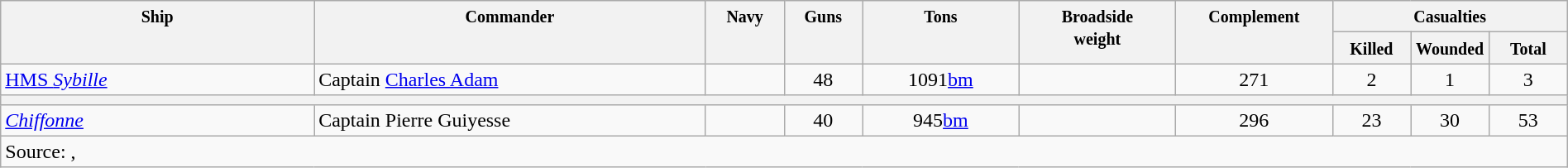<table class="wikitable" width=100%>
<tr valign="top">
<th width=20%; align= center rowspan=2><small> Ship </small></th>
<th width=25%; align= center rowspan=2><small> Commander </small></th>
<th width=5%; align= center rowspan=2><small> Navy </small></th>
<th width=5%; align= center rowspan=2><small> Guns </small></th>
<th width=10%; align= center rowspan=2><small> Tons </small></th>
<th width=10%; align= center rowspan=2><small> Broadside<br>weight</small></th>
<th width=10%; align= center rowspan=2><small> Complement</small></th>
<th width=15%; align= center colspan=3><small> Casualties</small></th>
</tr>
<tr valign="top">
<th width=5%; align= center><small> Killed </small></th>
<th width=5%; align= center><small> Wounded </small></th>
<th width=5%; align= center><small> Total</small></th>
</tr>
<tr valign="top">
<td align= left><a href='#'>HMS <em>Sybille</em></a></td>
<td align= left>Captain <a href='#'>Charles Adam</a></td>
<td align= center></td>
<td align= center>48</td>
<td align= center>1091<a href='#'>bm</a></td>
<td align= center><small></small></td>
<td align= center>271</td>
<td align= center>2</td>
<td align= center>1</td>
<td align= center>3</td>
</tr>
<tr valign="top">
<th colspan="10" bgcolor="white"></th>
</tr>
<tr valign="top">
<td align= left><a href='#'><em>Chiffonne</em></a></td>
<td align= left>Captain Pierre Guiyesse</td>
<td align= center></td>
<td align= center>40</td>
<td align= center>945<a href='#'>bm</a></td>
<td align= center><small></small></td>
<td align= center>296</td>
<td align= center>23</td>
<td align= center>30</td>
<td align= center>53</td>
</tr>
<tr valign="top">
<td colspan="10" align="left">Source: ,  </td>
</tr>
</table>
